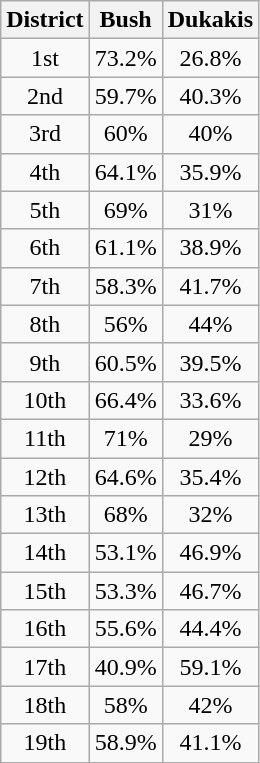<table class="wikitable sortable" - style="text-align:center;">
<tr>
<th>District</th>
<th>Bush</th>
<th>Dukakis</th>
</tr>
<tr>
<td>1st</td>
<td>73.2%</td>
<td>26.8%</td>
</tr>
<tr>
<td>2nd</td>
<td>59.7%</td>
<td>40.3%</td>
</tr>
<tr>
<td>3rd</td>
<td>60%</td>
<td>40%</td>
</tr>
<tr>
<td>4th</td>
<td>64.1%</td>
<td>35.9%</td>
</tr>
<tr>
<td>5th</td>
<td>69%</td>
<td>31%</td>
</tr>
<tr>
<td>6th</td>
<td>61.1%</td>
<td>38.9%</td>
</tr>
<tr>
<td>7th</td>
<td>58.3%</td>
<td>41.7%</td>
</tr>
<tr>
<td>8th</td>
<td>56%</td>
<td>44%</td>
</tr>
<tr>
<td>9th</td>
<td>60.5%</td>
<td>39.5%</td>
</tr>
<tr>
<td>10th</td>
<td>66.4%</td>
<td>33.6%</td>
</tr>
<tr>
<td>11th</td>
<td>71%</td>
<td>29%</td>
</tr>
<tr>
<td>12th</td>
<td>64.6%</td>
<td>35.4%</td>
</tr>
<tr>
<td>13th</td>
<td>68%</td>
<td>32%</td>
</tr>
<tr>
<td>14th</td>
<td>53.1%</td>
<td>46.9%</td>
</tr>
<tr>
<td>15th</td>
<td>53.3%</td>
<td>46.7%</td>
</tr>
<tr>
<td>16th</td>
<td>55.6%</td>
<td>44.4%</td>
</tr>
<tr>
<td>17th</td>
<td>40.9%</td>
<td>59.1%</td>
</tr>
<tr>
<td>18th</td>
<td>58%</td>
<td>42%</td>
</tr>
<tr>
<td>19th</td>
<td>58.9%</td>
<td>41.1%</td>
</tr>
</table>
